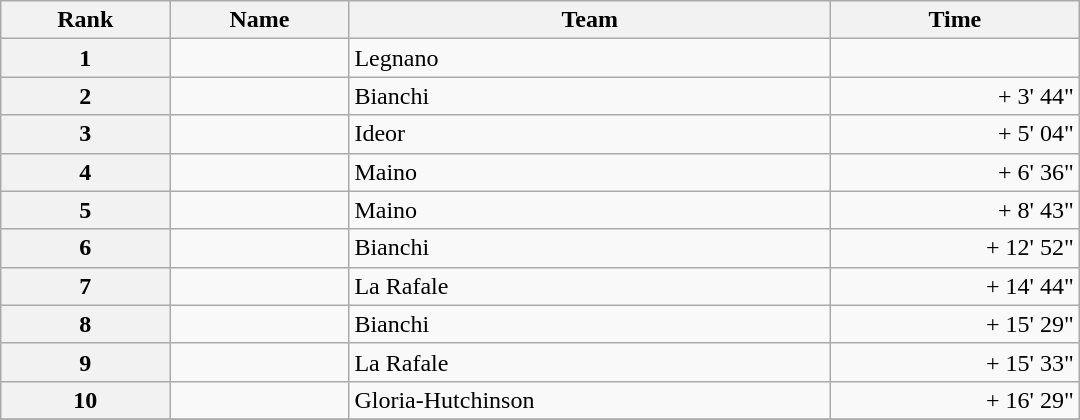<table class="wikitable" style="width:45em;margin-bottom:0;">
<tr>
<th>Rank</th>
<th>Name</th>
<th>Team</th>
<th>Time</th>
</tr>
<tr>
<th style="text-align:center">1</th>
<td></td>
<td>Legnano</td>
<td align="right"></td>
</tr>
<tr>
<th style="text-align:center">2</th>
<td></td>
<td>Bianchi</td>
<td align="right">+ 3' 44"</td>
</tr>
<tr>
<th style="text-align:center">3</th>
<td></td>
<td>Ideor</td>
<td align="right">+ 5' 04"</td>
</tr>
<tr>
<th style="text-align:center">4</th>
<td></td>
<td>Maino</td>
<td align="right">+ 6' 36"</td>
</tr>
<tr>
<th style="text-align:center">5</th>
<td></td>
<td>Maino</td>
<td align="right">+ 8' 43"</td>
</tr>
<tr>
<th style="text-align:center">6</th>
<td></td>
<td>Bianchi</td>
<td align="right">+ 12' 52"</td>
</tr>
<tr>
<th style="text-align:center">7</th>
<td></td>
<td>La Rafale</td>
<td align="right">+ 14' 44"</td>
</tr>
<tr>
<th style="text-align:center">8</th>
<td></td>
<td>Bianchi</td>
<td align="right">+ 15' 29"</td>
</tr>
<tr>
<th style="text-align:center">9</th>
<td></td>
<td>La Rafale</td>
<td align="right">+ 15' 33"</td>
</tr>
<tr>
<th style="text-align:center">10</th>
<td></td>
<td>Gloria-Hutchinson</td>
<td align="right">+ 16' 29"</td>
</tr>
<tr>
</tr>
</table>
